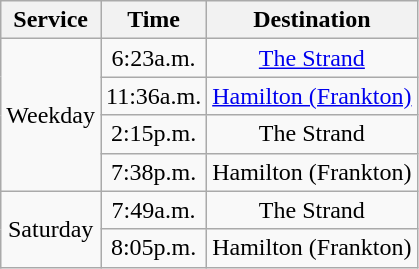<table class="wikitable sortable" style="text-align: center;">
<tr>
<th>Service</th>
<th>Time</th>
<th>Destination</th>
</tr>
<tr>
<td rowspan=4>Weekday</td>
<td>6:23a.m.</td>
<td><a href='#'>The Strand</a></td>
</tr>
<tr>
<td>11:36a.m.</td>
<td><a href='#'>Hamilton (Frankton)</a></td>
</tr>
<tr>
<td data-sort-value="14:15">2:15p.m.</td>
<td>The Strand</td>
</tr>
<tr>
<td data-sort-value="19:38">7:38p.m.</td>
<td>Hamilton (Frankton)</td>
</tr>
<tr>
<td rowspan=2>Saturday</td>
<td>7:49a.m.</td>
<td>The Strand</td>
</tr>
<tr>
<td data-sort-value="20:05">8:05p.m.</td>
<td>Hamilton (Frankton)</td>
</tr>
</table>
